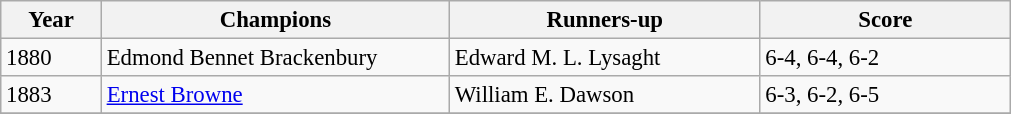<table class="wikitable" style="font-size:95%;">
<tr>
<th style="width:60px;">Year</th>
<th style="width:225px;">Champions</th>
<th style="width:200px;">Runners-up</th>
<th style="width:160px;">Score</th>
</tr>
<tr>
<td>1880</td>
<td> Edmond Bennet Brackenbury</td>
<td> Edward M. L. Lysaght</td>
<td>6-4, 6-4, 6-2</td>
</tr>
<tr>
<td>1883</td>
<td> <a href='#'>Ernest Browne</a></td>
<td> William E. Dawson</td>
<td>6-3, 6-2, 6-5</td>
</tr>
<tr>
</tr>
</table>
